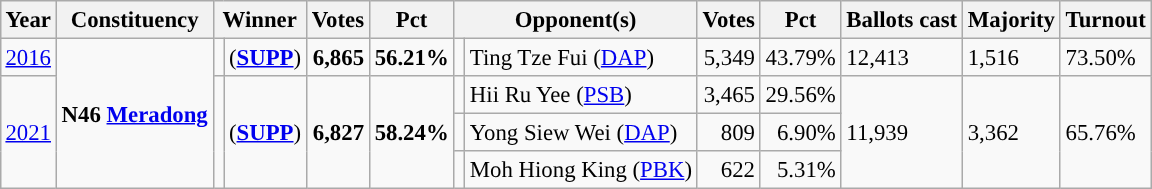<table class="wikitable" style="margin:0.5em ; font-size:95%">
<tr>
<th>Year</th>
<th>Constituency</th>
<th colspan=2>Winner</th>
<th>Votes</th>
<th>Pct</th>
<th colspan=2>Opponent(s)</th>
<th>Votes</th>
<th>Pct</th>
<th>Ballots cast</th>
<th>Majority</th>
<th>Turnout</th>
</tr>
<tr>
<td><a href='#'>2016</a></td>
<td rowspan="4"><strong>N46 <a href='#'>Meradong</a></strong></td>
<td></td>
<td> (<a href='#'><strong>SUPP</strong></a>)</td>
<td align="right"><strong>6,865</strong></td>
<td><strong>56.21%</strong></td>
<td></td>
<td>Ting Tze Fui (<a href='#'>DAP</a>)</td>
<td align="right">5,349</td>
<td>43.79%</td>
<td>12,413</td>
<td>1,516</td>
<td>73.50%</td>
</tr>
<tr>
<td rowspan="3"><a href='#'>2021</a></td>
<td rowspan="3" ></td>
<td rowspan="3"> (<a href='#'><strong>SUPP</strong></a>)</td>
<td rowspan="3" align="right"><strong>6,827</strong></td>
<td rowspan="3"><strong>58.24%</strong></td>
<td></td>
<td>Hii Ru Yee (<a href='#'>PSB</a>)</td>
<td align="right">3,465</td>
<td>29.56%</td>
<td rowspan="3">11,939</td>
<td rowspan="3">3,362</td>
<td rowspan="3">65.76%</td>
</tr>
<tr>
<td></td>
<td>Yong Siew Wei (<a href='#'>DAP</a>)</td>
<td align="right">809</td>
<td align="right">6.90%</td>
</tr>
<tr>
<td></td>
<td>Moh Hiong King (<a href='#'>PBK</a>)</td>
<td align="right">622</td>
<td align="right">5.31%</td>
</tr>
</table>
